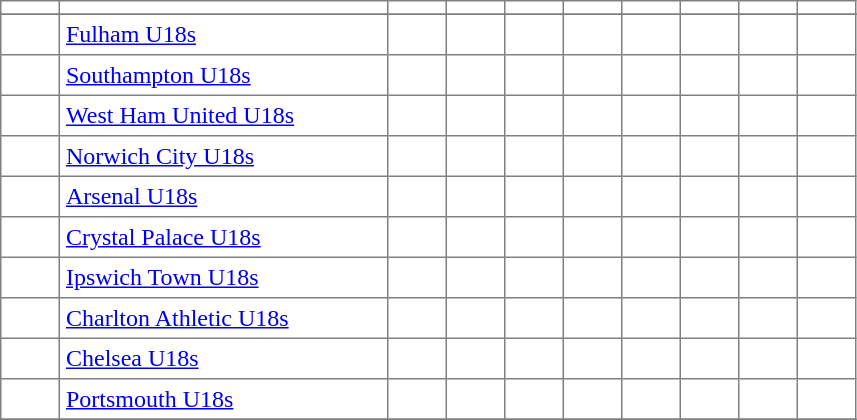<table class="toccolours" border="1" cellpadding="4" cellspacing="0" style="border-collapse: collapse; margin:0;">
<tr>
<th width=30></th>
<th width=210></th>
<th width=30></th>
<th width=30></th>
<th width=30></th>
<th width=30></th>
<th width=30></th>
<th width=30></th>
<th width=30></th>
<th width=30></th>
</tr>
<tr>
</tr>
<tr>
<td></td>
<td><a href='#'>Fulham U18s</a></td>
<td></td>
<td></td>
<td></td>
<td></td>
<td></td>
<td></td>
<td></td>
<td></td>
</tr>
<tr>
<td></td>
<td><a href='#'>Southampton U18s</a></td>
<td></td>
<td></td>
<td></td>
<td></td>
<td></td>
<td></td>
<td></td>
<td></td>
</tr>
<tr>
<td></td>
<td><a href='#'>West Ham United U18s</a></td>
<td></td>
<td></td>
<td></td>
<td></td>
<td></td>
<td></td>
<td></td>
<td></td>
</tr>
<tr>
<td></td>
<td><a href='#'>Norwich City U18s</a></td>
<td></td>
<td></td>
<td></td>
<td></td>
<td></td>
<td></td>
<td></td>
<td></td>
</tr>
<tr>
<td></td>
<td><a href='#'>Arsenal U18s</a></td>
<td></td>
<td></td>
<td></td>
<td></td>
<td></td>
<td></td>
<td></td>
<td></td>
</tr>
<tr>
<td></td>
<td><a href='#'>Crystal Palace U18s</a></td>
<td></td>
<td></td>
<td></td>
<td></td>
<td></td>
<td></td>
<td></td>
<td></td>
</tr>
<tr>
<td></td>
<td><a href='#'>Ipswich Town U18s</a></td>
<td></td>
<td></td>
<td></td>
<td></td>
<td></td>
<td></td>
<td></td>
<td></td>
</tr>
<tr>
<td></td>
<td><a href='#'>Charlton Athletic U18s</a></td>
<td></td>
<td></td>
<td></td>
<td></td>
<td></td>
<td></td>
<td></td>
<td></td>
</tr>
<tr>
<td></td>
<td><a href='#'>Chelsea U18s</a></td>
<td></td>
<td></td>
<td></td>
<td></td>
<td></td>
<td></td>
<td></td>
<td></td>
</tr>
<tr>
<td></td>
<td><a href='#'>Portsmouth U18s</a></td>
<td></td>
<td></td>
<td></td>
<td></td>
<td></td>
<td></td>
<td></td>
<td></td>
</tr>
<tr>
</tr>
</table>
